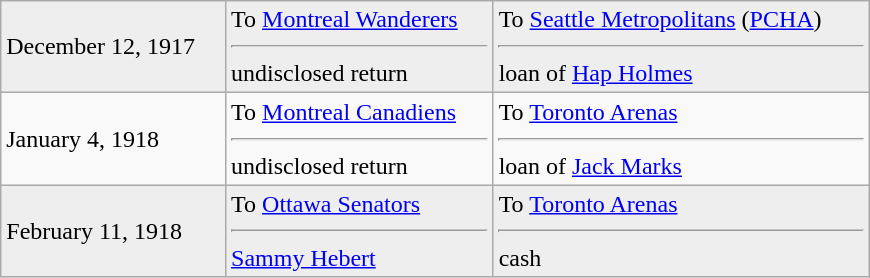<table class="wikitable" style="border:1px solid #999; width:580px;">
<tr style="background:#eee;">
<td>December 12, 1917</td>
<td valign="top">To <a href='#'>Montreal Wanderers</a><hr>undisclosed return</td>
<td valign="top">To <a href='#'>Seattle Metropolitans</a> (<a href='#'>PCHA</a>)<hr>loan of <a href='#'>Hap Holmes</a></td>
</tr>
<tr>
<td>January 4, 1918</td>
<td valign="top">To <a href='#'>Montreal Canadiens</a><hr>undisclosed return</td>
<td valign="top">To <a href='#'>Toronto Arenas</a><hr>loan of <a href='#'> Jack Marks</a></td>
</tr>
<tr style="background:#eee;">
<td>February 11, 1918</td>
<td valign="top">To <a href='#'> Ottawa Senators</a><hr><a href='#'>Sammy Hebert</a></td>
<td valign="top">To <a href='#'>Toronto Arenas</a><hr>cash</td>
</tr>
</table>
